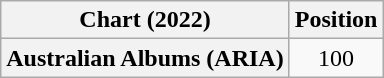<table class="wikitable plainrowheaders" style="text-align:center">
<tr>
<th scope="col">Chart (2022)</th>
<th scope="col">Position</th>
</tr>
<tr>
<th scope="row">Australian Albums (ARIA)</th>
<td>100</td>
</tr>
</table>
